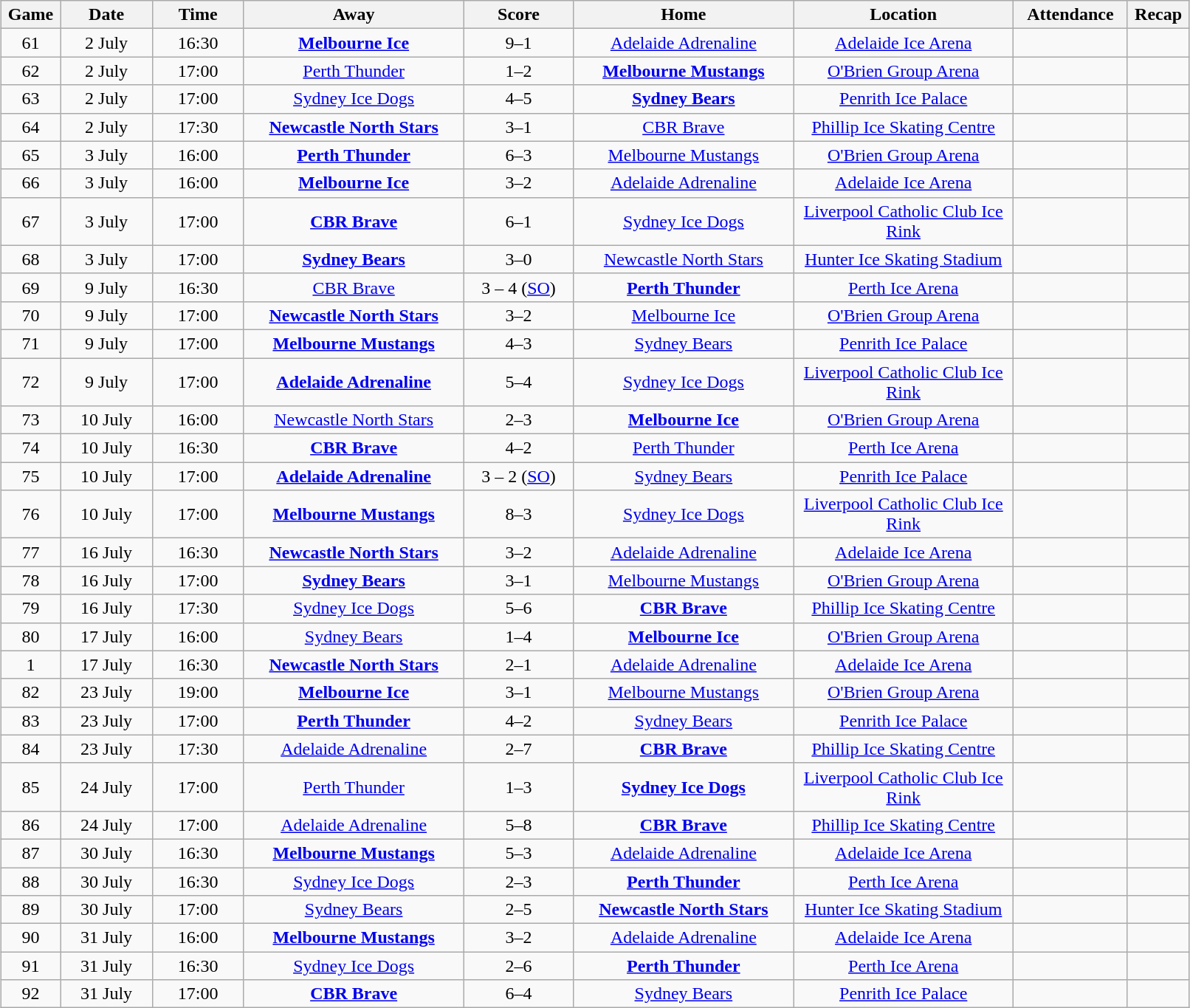<table class="wikitable" width="85%" style="margin: 1em auto 1em auto">
<tr>
<th width="1%">Game</th>
<th width="5%">Date</th>
<th width="5%">Time</th>
<th width="12%">Away</th>
<th width="6%">Score</th>
<th width="12%">Home</th>
<th width="12%">Location</th>
<th width="3%">Attendance</th>
<th width="1%">Recap</th>
</tr>
<tr align="center">
<td>61</td>
<td>2 July</td>
<td>16:30</td>
<td><strong><a href='#'>Melbourne Ice</a></strong></td>
<td>9–1</td>
<td><a href='#'>Adelaide Adrenaline</a></td>
<td><a href='#'>Adelaide Ice Arena</a></td>
<td></td>
<td></td>
</tr>
<tr align="center">
<td>62</td>
<td>2 July</td>
<td>17:00</td>
<td><a href='#'>Perth Thunder</a></td>
<td>1–2</td>
<td><strong><a href='#'>Melbourne Mustangs</a></strong></td>
<td><a href='#'>O'Brien Group Arena</a></td>
<td></td>
<td></td>
</tr>
<tr align="center">
<td>63</td>
<td>2 July</td>
<td>17:00</td>
<td><a href='#'>Sydney Ice Dogs</a></td>
<td>4–5</td>
<td><strong><a href='#'>Sydney Bears</a></strong></td>
<td><a href='#'>Penrith Ice Palace</a></td>
<td></td>
<td></td>
</tr>
<tr align="center">
<td>64</td>
<td>2 July</td>
<td>17:30</td>
<td><strong><a href='#'>Newcastle North Stars</a></strong></td>
<td>3–1</td>
<td><a href='#'>CBR Brave</a></td>
<td><a href='#'>Phillip Ice Skating Centre</a></td>
<td></td>
<td></td>
</tr>
<tr align="center">
<td>65</td>
<td>3 July</td>
<td>16:00</td>
<td><strong><a href='#'>Perth Thunder</a></strong></td>
<td>6–3</td>
<td><a href='#'>Melbourne Mustangs</a></td>
<td><a href='#'>O'Brien Group Arena</a></td>
<td></td>
<td></td>
</tr>
<tr align="center">
<td>66</td>
<td>3 July</td>
<td>16:00</td>
<td><strong><a href='#'>Melbourne Ice</a></strong></td>
<td>3–2</td>
<td><a href='#'>Adelaide Adrenaline</a></td>
<td><a href='#'>Adelaide Ice Arena</a></td>
<td></td>
<td></td>
</tr>
<tr align="center">
<td>67</td>
<td>3 July</td>
<td>17:00</td>
<td><strong><a href='#'>CBR Brave</a></strong></td>
<td>6–1</td>
<td><a href='#'>Sydney Ice Dogs</a></td>
<td><a href='#'>Liverpool Catholic Club Ice Rink</a></td>
<td></td>
<td></td>
</tr>
<tr align="center">
<td>68</td>
<td>3 July</td>
<td>17:00</td>
<td><strong><a href='#'>Sydney Bears</a></strong></td>
<td>3–0</td>
<td><a href='#'>Newcastle North Stars</a></td>
<td><a href='#'>Hunter Ice Skating Stadium</a></td>
<td></td>
<td></td>
</tr>
<tr align="center">
<td>69</td>
<td>9 July</td>
<td>16:30</td>
<td><a href='#'>CBR Brave</a></td>
<td>3 – 4 (<a href='#'>SO</a>)</td>
<td><strong><a href='#'>Perth Thunder</a></strong></td>
<td><a href='#'>Perth Ice Arena</a></td>
<td></td>
<td></td>
</tr>
<tr align="center">
<td>70</td>
<td>9 July</td>
<td>17:00</td>
<td><strong><a href='#'>Newcastle North Stars</a></strong></td>
<td>3–2</td>
<td><a href='#'>Melbourne Ice</a></td>
<td><a href='#'>O'Brien Group Arena</a></td>
<td></td>
<td></td>
</tr>
<tr align="center">
<td>71</td>
<td>9 July</td>
<td>17:00</td>
<td><strong><a href='#'>Melbourne Mustangs</a></strong></td>
<td>4–3</td>
<td><a href='#'>Sydney Bears</a></td>
<td><a href='#'>Penrith Ice Palace</a></td>
<td></td>
<td></td>
</tr>
<tr align="center">
<td>72</td>
<td>9 July</td>
<td>17:00</td>
<td><strong><a href='#'>Adelaide Adrenaline</a></strong></td>
<td>5–4</td>
<td><a href='#'>Sydney Ice Dogs</a></td>
<td><a href='#'>Liverpool Catholic Club Ice Rink</a></td>
<td></td>
<td></td>
</tr>
<tr align="center">
<td>73</td>
<td>10 July</td>
<td>16:00</td>
<td><a href='#'>Newcastle North Stars</a></td>
<td>2–3</td>
<td><strong><a href='#'>Melbourne Ice</a></strong></td>
<td><a href='#'>O'Brien Group Arena</a></td>
<td></td>
<td></td>
</tr>
<tr align="center">
<td>74</td>
<td>10 July</td>
<td>16:30</td>
<td><strong><a href='#'>CBR Brave</a></strong></td>
<td>4–2</td>
<td><a href='#'>Perth Thunder</a></td>
<td><a href='#'>Perth Ice Arena</a></td>
<td></td>
<td></td>
</tr>
<tr align="center">
<td>75</td>
<td>10 July</td>
<td>17:00</td>
<td><strong><a href='#'>Adelaide Adrenaline</a></strong></td>
<td>3 – 2 (<a href='#'>SO</a>)</td>
<td><a href='#'>Sydney Bears</a></td>
<td><a href='#'>Penrith Ice Palace</a></td>
<td></td>
<td></td>
</tr>
<tr align="center">
<td>76</td>
<td>10 July</td>
<td>17:00</td>
<td><strong><a href='#'>Melbourne Mustangs</a></strong></td>
<td>8–3</td>
<td><a href='#'>Sydney Ice Dogs</a></td>
<td><a href='#'>Liverpool Catholic Club Ice Rink</a></td>
<td></td>
<td></td>
</tr>
<tr align="center">
<td>77</td>
<td>16 July</td>
<td>16:30</td>
<td><strong><a href='#'>Newcastle North Stars</a></strong></td>
<td>3–2</td>
<td><a href='#'>Adelaide Adrenaline</a></td>
<td><a href='#'>Adelaide Ice Arena</a></td>
<td></td>
<td></td>
</tr>
<tr align="center">
<td>78</td>
<td>16 July</td>
<td>17:00</td>
<td><strong><a href='#'>Sydney Bears</a></strong></td>
<td>3–1</td>
<td><a href='#'>Melbourne Mustangs</a></td>
<td><a href='#'>O'Brien Group Arena</a></td>
<td></td>
<td></td>
</tr>
<tr align="center">
<td>79</td>
<td>16 July</td>
<td>17:30</td>
<td><a href='#'>Sydney Ice Dogs</a></td>
<td>5–6</td>
<td><strong><a href='#'>CBR Brave</a></strong></td>
<td><a href='#'>Phillip Ice Skating Centre</a></td>
<td></td>
<td></td>
</tr>
<tr align="center">
<td>80</td>
<td>17 July</td>
<td>16:00</td>
<td><a href='#'>Sydney Bears</a></td>
<td>1–4</td>
<td><strong><a href='#'>Melbourne Ice</a></strong></td>
<td><a href='#'>O'Brien Group Arena</a></td>
<td></td>
<td></td>
</tr>
<tr align="center">
<td>1</td>
<td>17 July</td>
<td>16:30</td>
<td><strong><a href='#'>Newcastle North Stars</a></strong></td>
<td>2–1</td>
<td><a href='#'>Adelaide Adrenaline</a></td>
<td><a href='#'>Adelaide Ice Arena</a></td>
<td></td>
<td></td>
</tr>
<tr align="center">
<td>82</td>
<td>23 July</td>
<td>19:00</td>
<td><strong><a href='#'>Melbourne Ice</a></strong></td>
<td>3–1</td>
<td><a href='#'>Melbourne Mustangs</a></td>
<td><a href='#'>O'Brien Group Arena</a></td>
<td></td>
<td></td>
</tr>
<tr align="center">
<td>83</td>
<td>23 July</td>
<td>17:00</td>
<td><strong><a href='#'>Perth Thunder</a></strong></td>
<td>4–2</td>
<td><a href='#'>Sydney Bears</a></td>
<td><a href='#'>Penrith Ice Palace</a></td>
<td></td>
<td></td>
</tr>
<tr align="center">
<td>84</td>
<td>23 July</td>
<td>17:30</td>
<td><a href='#'>Adelaide Adrenaline</a></td>
<td>2–7</td>
<td><strong><a href='#'>CBR Brave</a></strong></td>
<td><a href='#'>Phillip Ice Skating Centre</a></td>
<td></td>
<td></td>
</tr>
<tr align="center">
<td>85</td>
<td>24 July</td>
<td>17:00</td>
<td><a href='#'>Perth Thunder</a></td>
<td>1–3</td>
<td><strong><a href='#'>Sydney Ice Dogs</a></strong></td>
<td><a href='#'>Liverpool Catholic Club Ice Rink</a></td>
<td></td>
<td></td>
</tr>
<tr align="center">
<td>86</td>
<td>24 July</td>
<td>17:00</td>
<td><a href='#'>Adelaide Adrenaline</a></td>
<td>5–8</td>
<td><strong><a href='#'>CBR Brave</a></strong></td>
<td><a href='#'>Phillip Ice Skating Centre</a></td>
<td></td>
<td></td>
</tr>
<tr align="center">
<td>87</td>
<td>30 July</td>
<td>16:30</td>
<td><strong><a href='#'>Melbourne Mustangs</a></strong></td>
<td>5–3</td>
<td><a href='#'>Adelaide Adrenaline</a></td>
<td><a href='#'>Adelaide Ice Arena</a></td>
<td></td>
<td></td>
</tr>
<tr align="center">
<td>88</td>
<td>30 July</td>
<td>16:30</td>
<td><a href='#'>Sydney Ice Dogs</a></td>
<td>2–3</td>
<td><strong><a href='#'>Perth Thunder</a></strong></td>
<td><a href='#'>Perth Ice Arena</a></td>
<td></td>
<td></td>
</tr>
<tr align="center">
<td>89</td>
<td>30 July</td>
<td>17:00</td>
<td><a href='#'>Sydney Bears</a></td>
<td>2–5</td>
<td><strong><a href='#'>Newcastle North Stars</a></strong></td>
<td><a href='#'>Hunter Ice Skating Stadium</a></td>
<td></td>
<td></td>
</tr>
<tr align="center">
<td>90</td>
<td>31 July</td>
<td>16:00</td>
<td><strong><a href='#'>Melbourne Mustangs</a></strong></td>
<td>3–2</td>
<td><a href='#'>Adelaide Adrenaline</a></td>
<td><a href='#'>Adelaide Ice Arena</a></td>
<td></td>
<td></td>
</tr>
<tr align="center">
<td>91</td>
<td>31 July</td>
<td>16:30</td>
<td><a href='#'>Sydney Ice Dogs</a></td>
<td>2–6</td>
<td><strong><a href='#'>Perth Thunder</a></strong></td>
<td><a href='#'>Perth Ice Arena</a></td>
<td></td>
<td></td>
</tr>
<tr align="center">
<td>92</td>
<td>31 July</td>
<td>17:00</td>
<td><strong><a href='#'>CBR Brave</a></strong></td>
<td>6–4</td>
<td><a href='#'>Sydney Bears</a></td>
<td><a href='#'>Penrith Ice Palace</a></td>
<td></td>
<td></td>
</tr>
</table>
